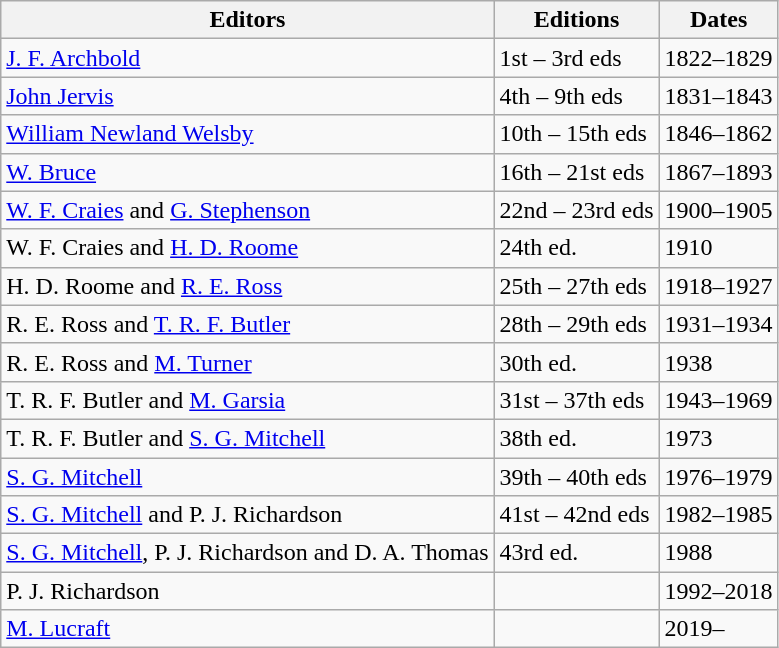<table class="wikitable">
<tr>
<th>Editors</th>
<th>Editions</th>
<th>Dates</th>
</tr>
<tr>
<td><a href='#'>J. F. Archbold</a></td>
<td>1st – 3rd eds</td>
<td>1822–1829</td>
</tr>
<tr>
<td><a href='#'>John Jervis</a></td>
<td>4th – 9th eds</td>
<td>1831–1843</td>
</tr>
<tr>
<td><a href='#'>William Newland Welsby</a></td>
<td>10th – 15th eds</td>
<td>1846–1862</td>
</tr>
<tr>
<td><a href='#'>W. Bruce</a></td>
<td>16th – 21st eds</td>
<td>1867–1893</td>
</tr>
<tr>
<td><a href='#'>W. F. Craies</a> and <a href='#'>G. Stephenson</a></td>
<td>22nd – 23rd eds</td>
<td>1900–1905</td>
</tr>
<tr>
<td>W. F. Craies and <a href='#'>H. D. Roome</a></td>
<td>24th ed.</td>
<td>1910</td>
</tr>
<tr>
<td>H. D. Roome and <a href='#'>R. E. Ross</a></td>
<td>25th – 27th eds</td>
<td>1918–1927</td>
</tr>
<tr>
<td>R. E. Ross and <a href='#'>T. R. F. Butler</a></td>
<td>28th – 29th eds</td>
<td>1931–1934</td>
</tr>
<tr>
<td>R. E. Ross and <a href='#'>M. Turner</a></td>
<td>30th ed.</td>
<td>1938</td>
</tr>
<tr>
<td>T. R. F. Butler and <a href='#'>M. Garsia</a></td>
<td>31st – 37th eds</td>
<td>1943–1969</td>
</tr>
<tr>
<td>T. R. F. Butler and <a href='#'>S. G. Mitchell</a></td>
<td>38th ed.</td>
<td>1973</td>
</tr>
<tr>
<td><a href='#'>S. G. Mitchell</a></td>
<td>39th – 40th eds</td>
<td>1976–1979</td>
</tr>
<tr>
<td><a href='#'>S. G. Mitchell</a> and P. J. Richardson</td>
<td>41st – 42nd eds</td>
<td>1982–1985</td>
</tr>
<tr>
<td><a href='#'>S. G. Mitchell</a>, P. J. Richardson and D. A. Thomas</td>
<td>43rd ed.</td>
<td>1988</td>
</tr>
<tr>
<td>P. J. Richardson</td>
<td></td>
<td>1992–2018</td>
</tr>
<tr>
<td><a href='#'>M. Lucraft</a></td>
<td></td>
<td>2019–</td>
</tr>
</table>
